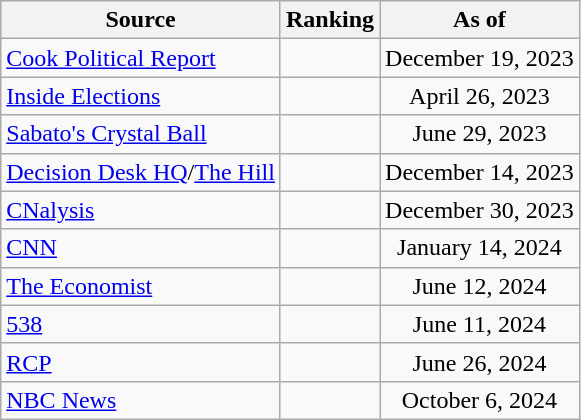<table class="wikitable" style="text-align:center">
<tr>
<th>Source</th>
<th>Ranking</th>
<th>As of</th>
</tr>
<tr>
<td align=left><a href='#'>Cook Political Report</a></td>
<td></td>
<td>December 19, 2023</td>
</tr>
<tr>
<td align=left><a href='#'>Inside Elections</a></td>
<td></td>
<td>April 26, 2023</td>
</tr>
<tr>
<td align=left><a href='#'>Sabato's Crystal Ball</a></td>
<td></td>
<td>June 29, 2023</td>
</tr>
<tr>
<td align=left><a href='#'>Decision Desk HQ</a>/<a href='#'>The Hill</a></td>
<td></td>
<td>December 14, 2023</td>
</tr>
<tr>
<td align=left><a href='#'>CNalysis</a></td>
<td></td>
<td>December 30, 2023</td>
</tr>
<tr>
<td align=left><a href='#'>CNN</a></td>
<td></td>
<td>January 14, 2024</td>
</tr>
<tr>
<td align=left><a href='#'>The Economist</a></td>
<td></td>
<td>June 12, 2024</td>
</tr>
<tr>
<td align="left"><a href='#'>538</a></td>
<td></td>
<td>June 11, 2024</td>
</tr>
<tr>
<td align="left"><a href='#'>RCP</a></td>
<td></td>
<td>June 26, 2024</td>
</tr>
<tr>
<td align="left"><a href='#'>NBC News</a></td>
<td></td>
<td>October 6, 2024</td>
</tr>
</table>
